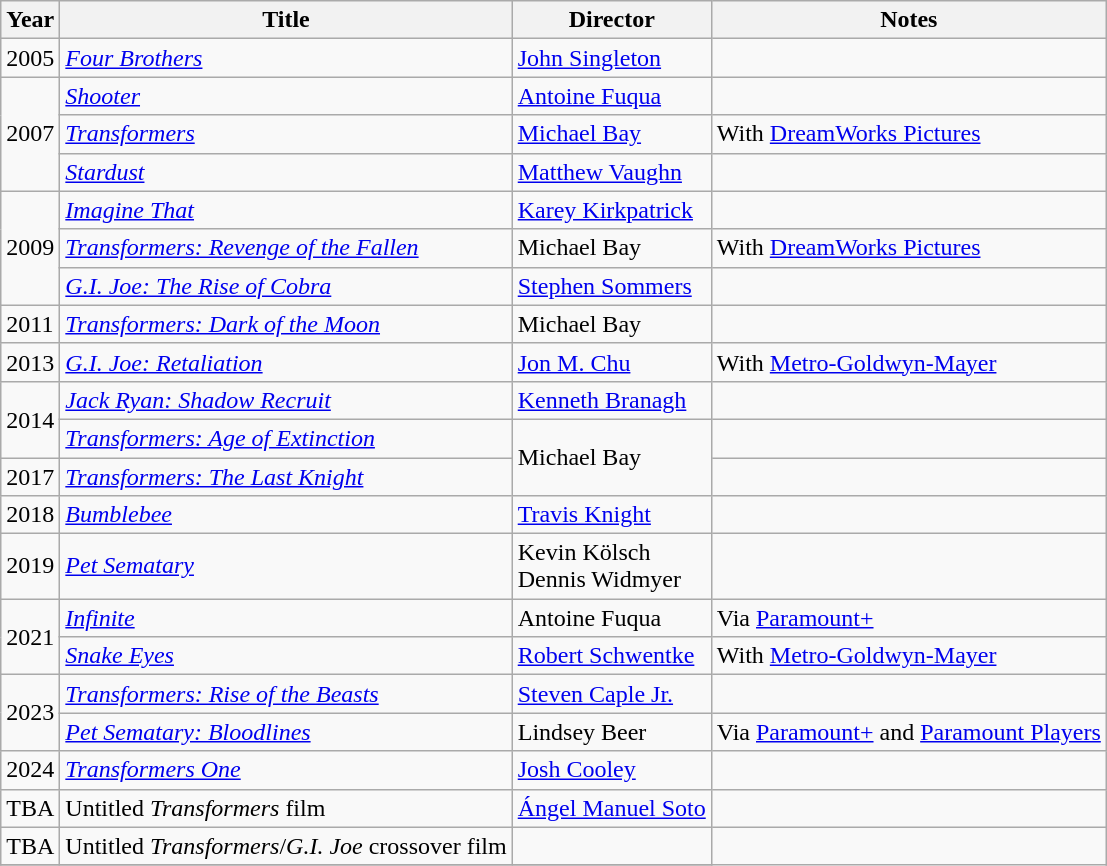<table class="wikitable">
<tr>
<th>Year</th>
<th>Title</th>
<th>Director</th>
<th>Notes</th>
</tr>
<tr>
<td>2005</td>
<td><em><a href='#'>Four Brothers</a></em></td>
<td><a href='#'>John Singleton</a></td>
<td></td>
</tr>
<tr>
<td rowspan="3">2007</td>
<td><em><a href='#'>Shooter</a></em></td>
<td><a href='#'>Antoine Fuqua</a></td>
<td></td>
</tr>
<tr>
<td><em><a href='#'>Transformers</a></em></td>
<td><a href='#'>Michael Bay</a></td>
<td>With <a href='#'>DreamWorks Pictures</a></td>
</tr>
<tr>
<td><em><a href='#'>Stardust</a></em></td>
<td><a href='#'>Matthew Vaughn</a></td>
<td></td>
</tr>
<tr>
<td rowspan="3">2009</td>
<td><em><a href='#'>Imagine That</a></em></td>
<td><a href='#'>Karey Kirkpatrick</a></td>
<td></td>
</tr>
<tr>
<td><em><a href='#'>Transformers: Revenge of the Fallen</a></em></td>
<td>Michael Bay</td>
<td>With <a href='#'>DreamWorks Pictures</a></td>
</tr>
<tr>
<td><em><a href='#'>G.I. Joe: The Rise of Cobra</a></em></td>
<td><a href='#'>Stephen Sommers</a></td>
<td></td>
</tr>
<tr>
<td>2011</td>
<td><em><a href='#'>Transformers: Dark of the Moon</a></em></td>
<td>Michael Bay</td>
<td></td>
</tr>
<tr>
<td>2013</td>
<td><em><a href='#'>G.I. Joe: Retaliation</a></em></td>
<td><a href='#'>Jon M. Chu</a></td>
<td>With <a href='#'>Metro-Goldwyn-Mayer</a></td>
</tr>
<tr>
<td rowspan="2">2014</td>
<td><em><a href='#'>Jack Ryan: Shadow Recruit</a></em></td>
<td><a href='#'>Kenneth Branagh</a></td>
<td></td>
</tr>
<tr>
<td><em><a href='#'>Transformers: Age of Extinction</a></em></td>
<td rowspan=2>Michael Bay</td>
<td></td>
</tr>
<tr>
<td>2017</td>
<td><em><a href='#'>Transformers: The Last Knight</a></em></td>
<td></td>
</tr>
<tr>
<td>2018</td>
<td><em><a href='#'>Bumblebee</a></em></td>
<td><a href='#'>Travis Knight</a></td>
<td></td>
</tr>
<tr>
<td>2019</td>
<td><em><a href='#'>Pet Sematary</a></em></td>
<td>Kevin Kölsch<br>Dennis Widmyer</td>
<td></td>
</tr>
<tr>
<td rowspan="2">2021</td>
<td><em><a href='#'>Infinite</a></em></td>
<td>Antoine Fuqua</td>
<td>Via <a href='#'>Paramount+</a></td>
</tr>
<tr>
<td><em><a href='#'>Snake Eyes</a></em></td>
<td><a href='#'>Robert Schwentke</a></td>
<td>With <a href='#'>Metro-Goldwyn-Mayer</a></td>
</tr>
<tr>
<td rowspan="2">2023</td>
<td><em><a href='#'>Transformers: Rise of the Beasts</a></em></td>
<td><a href='#'>Steven Caple Jr.</a></td>
<td></td>
</tr>
<tr>
<td><em><a href='#'>Pet Sematary: Bloodlines</a></em></td>
<td>Lindsey Beer</td>
<td>Via <a href='#'>Paramount+</a> and <a href='#'>Paramount Players</a></td>
</tr>
<tr>
<td>2024</td>
<td><em><a href='#'>Transformers One</a></em></td>
<td><a href='#'>Josh Cooley</a></td>
<td></td>
</tr>
<tr>
<td>TBA</td>
<td>Untitled <em>Transformers</em> film</td>
<td><a href='#'>Ángel Manuel Soto</a></td>
<td></td>
</tr>
<tr>
<td>TBA</td>
<td>Untitled <em>Transformers</em>/<em>G.I. Joe</em> crossover film</td>
<td></td>
</tr>
<tr>
</tr>
</table>
